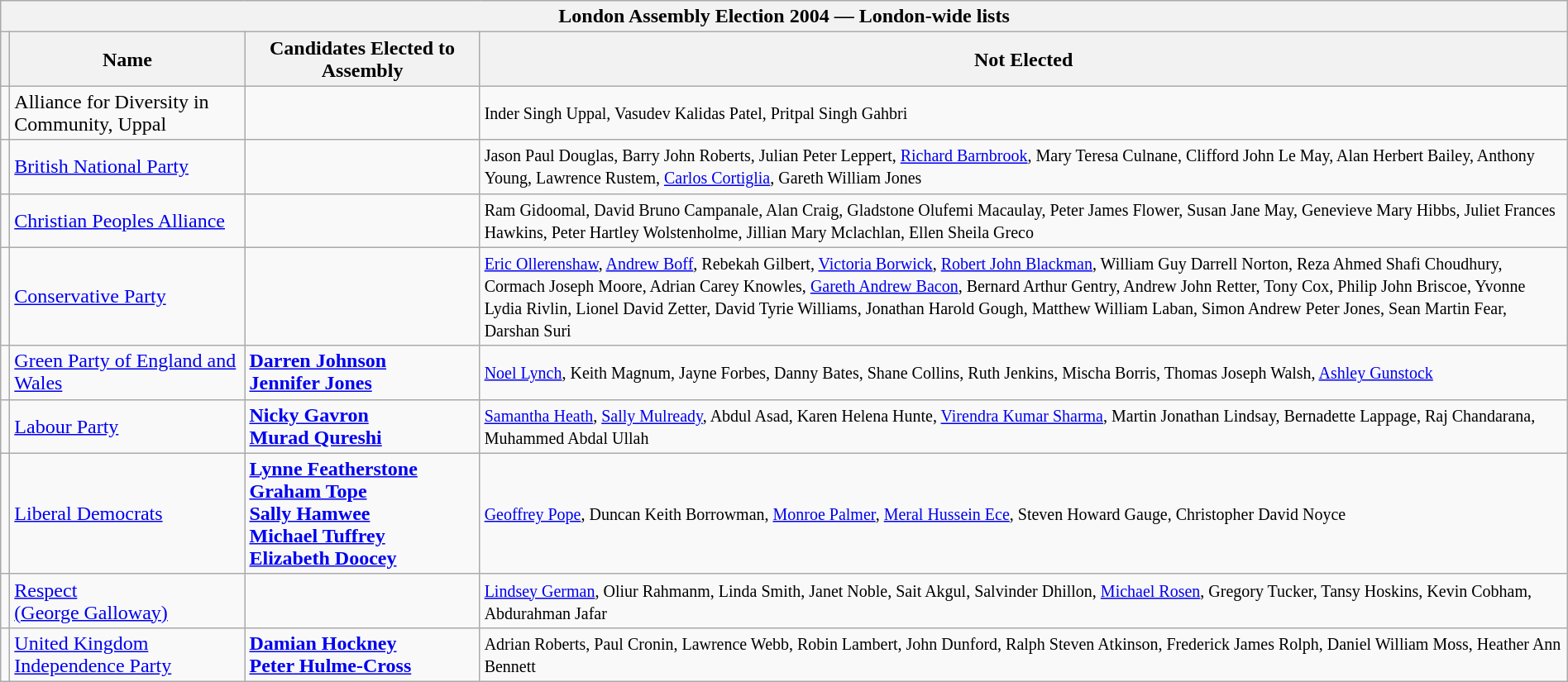<table class="wikitable" style="margin: 1em auto 1em auto">
<tr>
<th colspan="9">London Assembly Election 2004 — London-wide lists</th>
</tr>
<tr>
<th></th>
<th width="15%">Name</th>
<th width="15%">Candidates Elected to Assembly</th>
<th>Not Elected</th>
</tr>
<tr>
<td></td>
<td>Alliance for Diversity in Community, Uppal</td>
<td></td>
<td><small>Inder Singh Uppal, Vasudev Kalidas Patel, Pritpal Singh Gahbri</small></td>
</tr>
<tr>
<td></td>
<td><a href='#'>British National Party</a></td>
<td></td>
<td><small>Jason Paul Douglas, Barry John Roberts, Julian Peter Leppert, <a href='#'>Richard Barnbrook</a>, Mary Teresa Culnane, Clifford John Le May, Alan Herbert Bailey, Anthony Young, Lawrence Rustem, <a href='#'>Carlos Cortiglia</a>, Gareth William Jones</small></td>
</tr>
<tr>
<td></td>
<td><a href='#'>Christian Peoples Alliance</a></td>
<td></td>
<td><small>Ram Gidoomal, David Bruno Campanale, Alan Craig, Gladstone Olufemi Macaulay, Peter James Flower, Susan Jane May, Genevieve Mary Hibbs, Juliet Frances Hawkins, Peter Hartley Wolstenholme, Jillian Mary Mclachlan, Ellen Sheila Greco</small></td>
</tr>
<tr>
<td></td>
<td><a href='#'>Conservative Party</a></td>
<td></td>
<td><small><a href='#'>Eric Ollerenshaw</a>, <a href='#'>Andrew Boff</a>, Rebekah Gilbert, <a href='#'>Victoria Borwick</a>, <a href='#'>Robert John Blackman</a>, William Guy Darrell Norton, Reza Ahmed Shafi Choudhury, Cormach Joseph Moore, Adrian Carey Knowles, <a href='#'>Gareth Andrew Bacon</a>, Bernard Arthur Gentry, Andrew John Retter, Tony Cox, Philip John Briscoe, Yvonne Lydia Rivlin, Lionel David Zetter, David Tyrie Williams, Jonathan Harold Gough, Matthew William Laban, Simon Andrew Peter Jones, Sean Martin Fear, Darshan Suri </small></td>
</tr>
<tr>
<td></td>
<td><a href='#'>Green Party of England and Wales</a></td>
<td><strong><a href='#'>Darren Johnson</a></strong><br><strong><a href='#'>Jennifer Jones</a></strong></td>
<td><small><a href='#'>Noel Lynch</a>, Keith Magnum, Jayne Forbes, Danny Bates, Shane Collins, Ruth Jenkins, Mischa Borris, Thomas Joseph Walsh, <a href='#'>Ashley Gunstock</a></small></td>
</tr>
<tr>
<td></td>
<td><a href='#'>Labour Party</a></td>
<td><strong><a href='#'>Nicky Gavron</a></strong><br><strong><a href='#'>Murad Qureshi</a></strong></td>
<td><small><a href='#'>Samantha Heath</a>, <a href='#'>Sally Mulready</a>, Abdul Asad, Karen Helena Hunte, <a href='#'>Virendra Kumar Sharma</a>, Martin Jonathan Lindsay, Bernadette Lappage, Raj Chandarana, Muhammed Abdal Ullah</small></td>
</tr>
<tr>
<td></td>
<td><a href='#'>Liberal Democrats</a></td>
<td><strong><a href='#'>Lynne Featherstone</a></strong><br><strong><a href='#'>Graham Tope</a></strong><br><strong><a href='#'>Sally Hamwee</a></strong><br><strong><a href='#'>Michael Tuffrey</a></strong><br><strong><a href='#'>Elizabeth Doocey</a></strong></td>
<td><small><a href='#'>Geoffrey Pope</a>, Duncan Keith Borrowman, <a href='#'>Monroe Palmer</a>, <a href='#'>Meral Hussein Ece</a>, Steven Howard Gauge, Christopher David Noyce</small></td>
</tr>
<tr>
<td></td>
<td><a href='#'>Respect<br>(George Galloway)</a></td>
<td></td>
<td><small><a href='#'>Lindsey German</a>, Oliur Rahmanm, Linda Smith, Janet Noble, Sait Akgul, Salvinder Dhillon, <a href='#'>Michael Rosen</a>, Gregory Tucker, Tansy Hoskins, Kevin Cobham, Abdurahman Jafar</small></td>
</tr>
<tr>
<td></td>
<td><a href='#'>United Kingdom Independence Party</a></td>
<td><strong><a href='#'>Damian Hockney</a></strong><br><strong><a href='#'>Peter Hulme-Cross</a></strong></td>
<td><small>Adrian Roberts, Paul Cronin, Lawrence Webb, Robin Lambert, John Dunford, Ralph Steven Atkinson, Frederick James Rolph, Daniel William Moss, Heather Ann Bennett</small></td>
</tr>
</table>
